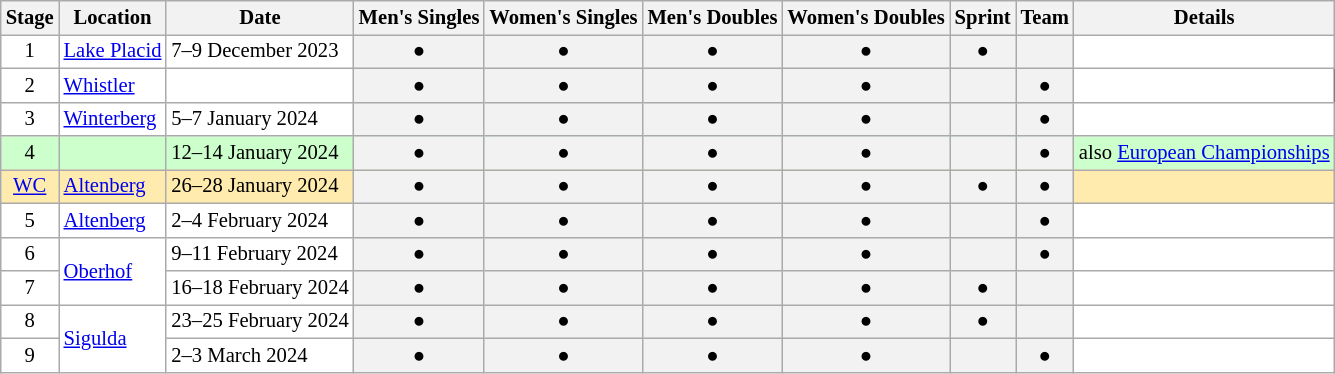<table class="wikitable plainrowheaders" style="background:#fff; font-size:86%; line-height:16px; border:grey solid 1px; border-collapse:collapse;">
<tr>
<th>Stage</th>
<th>Location</th>
<th>Date</th>
<th>Men's Singles</th>
<th>Women's Singles</th>
<th>Men's Doubles</th>
<th>Women's Doubles</th>
<th>Sprint</th>
<th>Team</th>
<th>Details</th>
</tr>
<tr style="text-align:center">
<td>1</td>
<td style="text-align:left"> <a href='#'>Lake Placid</a></td>
<td style="text-align:left">7–9 December 2023</td>
<th>●</th>
<th>●</th>
<th>●</th>
<th>●</th>
<th>●</th>
<th></th>
<td></td>
</tr>
<tr style="text-align:center">
<td>2</td>
<td style="text-align:left"> <a href='#'>Whistler</a></td>
<td style="text-align:left"></td>
<th>●</th>
<th>●</th>
<th>●</th>
<th>●</th>
<th></th>
<th>●</th>
</tr>
<tr style="text-align:center">
<td>3</td>
<td style="text-align:left"> <a href='#'>Winterberg</a></td>
<td style="text-align:left">5–7 January 2024</td>
<th>●</th>
<th>●</th>
<th>●</th>
<th>●</th>
<th></th>
<th>●</th>
<td></td>
</tr>
<tr align="center" style="background:#CCFFCC">
<td>4</td>
<td style="text-align:left"></td>
<td style="text-align:left">12–14 January 2024</td>
<th>●</th>
<th>●</th>
<th>●</th>
<th>●</th>
<th></th>
<th>●</th>
<td>also <a href='#'>European Championships</a></td>
</tr>
<tr align="center" style="background:#FFEBAD">
<td><a href='#'>WC</a></td>
<td style="text-align:left"> <a href='#'>Altenberg</a></td>
<td style="text-align:left">26–28 January 2024</td>
<th>●</th>
<th>●</th>
<th>●</th>
<th>●</th>
<th>●</th>
<th>●</th>
<td></td>
</tr>
<tr style="text-align:center">
<td>5</td>
<td style="text-align:left"> <a href='#'>Altenberg</a></td>
<td style="text-align:left">2–4 February 2024</td>
<th>●</th>
<th>●</th>
<th>●</th>
<th>●</th>
<th></th>
<th>●</th>
<td></td>
</tr>
<tr style="text-align:center">
<td>6</td>
<td style="text-align:left" rowspan=2> <a href='#'>Oberhof</a></td>
<td style="text-align:left">9–11 February 2024</td>
<th>●</th>
<th>●</th>
<th>●</th>
<th>●</th>
<th></th>
<th>●</th>
<td></td>
</tr>
<tr style="text-align:center">
<td>7</td>
<td style="text-align:left">16–18 February 2024</td>
<th>●</th>
<th>●</th>
<th>●</th>
<th>●</th>
<th>●</th>
<th></th>
<td></td>
</tr>
<tr style="text-align:center">
<td>8</td>
<td style="text-align:left" rowspan=2> <a href='#'>Sigulda</a></td>
<td style="text-align:left">23–25 February 2024</td>
<th>●</th>
<th>●</th>
<th>●</th>
<th>●</th>
<th>●</th>
<th></th>
<td></td>
</tr>
<tr style="text-align:center">
<td>9</td>
<td style="text-align:left">2–3 March 2024</td>
<th>●</th>
<th>●</th>
<th>●</th>
<th>●</th>
<th></th>
<th>●</th>
<td></td>
</tr>
</table>
